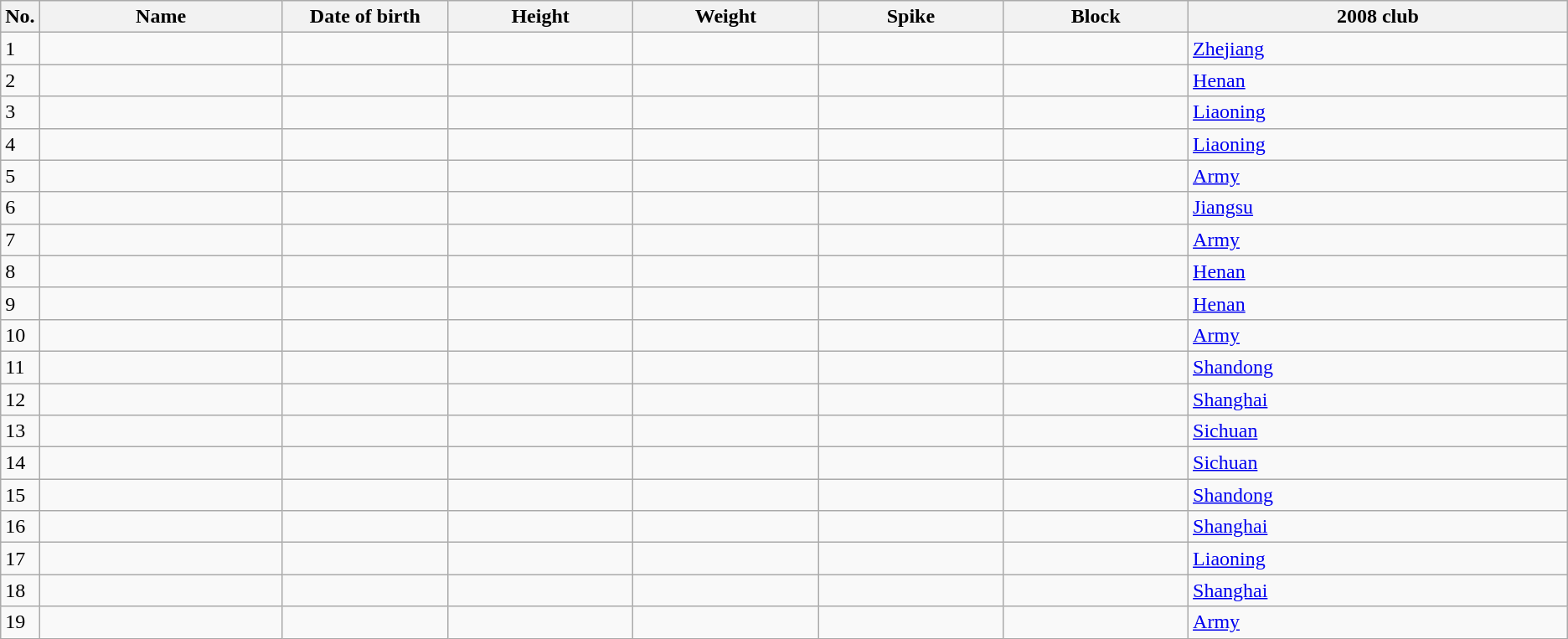<table class="wikitable sortable" style=font-size:100%; text-align:center;>
<tr>
<th>No.</th>
<th style=width:12em>Name</th>
<th style=width:8em>Date of birth</th>
<th style=width:9em>Height</th>
<th style=width:9em>Weight</th>
<th style=width:9em>Spike</th>
<th style=width:9em>Block</th>
<th style=width:19em>2008 club</th>
</tr>
<tr>
<td>1</td>
<td align=left></td>
<td align=right></td>
<td></td>
<td></td>
<td></td>
<td></td>
<td align=left><a href='#'>Zhejiang</a></td>
</tr>
<tr>
<td>2</td>
<td align=left></td>
<td align=right></td>
<td></td>
<td></td>
<td></td>
<td></td>
<td align=left><a href='#'>Henan</a></td>
</tr>
<tr>
<td>3</td>
<td align=left></td>
<td align=right></td>
<td></td>
<td></td>
<td></td>
<td></td>
<td align=left><a href='#'>Liaoning</a></td>
</tr>
<tr>
<td>4</td>
<td align=left></td>
<td align=right></td>
<td></td>
<td></td>
<td></td>
<td></td>
<td align=left><a href='#'>Liaoning</a></td>
</tr>
<tr>
<td>5</td>
<td align=left></td>
<td align=right></td>
<td></td>
<td></td>
<td></td>
<td></td>
<td align=left><a href='#'>Army</a></td>
</tr>
<tr>
<td>6</td>
<td align=left></td>
<td align=right></td>
<td></td>
<td></td>
<td></td>
<td></td>
<td align=left><a href='#'>Jiangsu</a></td>
</tr>
<tr>
<td>7</td>
<td align=left></td>
<td align=right></td>
<td></td>
<td></td>
<td></td>
<td></td>
<td align=left><a href='#'>Army</a></td>
</tr>
<tr>
<td>8</td>
<td align=left></td>
<td align=right></td>
<td></td>
<td></td>
<td></td>
<td></td>
<td align=left><a href='#'>Henan</a></td>
</tr>
<tr>
<td>9</td>
<td align=left></td>
<td align=right></td>
<td></td>
<td></td>
<td></td>
<td></td>
<td align=left><a href='#'>Henan</a></td>
</tr>
<tr>
<td>10</td>
<td align=left></td>
<td align=right></td>
<td></td>
<td></td>
<td></td>
<td></td>
<td align=left><a href='#'>Army</a></td>
</tr>
<tr>
<td>11</td>
<td align=left></td>
<td align=right></td>
<td></td>
<td></td>
<td></td>
<td></td>
<td align=left><a href='#'>Shandong</a></td>
</tr>
<tr>
<td>12</td>
<td align=left></td>
<td align=right></td>
<td></td>
<td></td>
<td></td>
<td></td>
<td align=left><a href='#'>Shanghai</a></td>
</tr>
<tr>
<td>13</td>
<td align=left></td>
<td align=right></td>
<td></td>
<td></td>
<td></td>
<td></td>
<td align=left><a href='#'>Sichuan</a></td>
</tr>
<tr>
<td>14</td>
<td align=left></td>
<td align=right></td>
<td></td>
<td></td>
<td></td>
<td></td>
<td align=left><a href='#'>Sichuan</a></td>
</tr>
<tr>
<td>15</td>
<td align=left></td>
<td align=right></td>
<td></td>
<td></td>
<td></td>
<td></td>
<td align=left><a href='#'>Shandong</a></td>
</tr>
<tr>
<td>16</td>
<td align=left></td>
<td align=right></td>
<td></td>
<td></td>
<td></td>
<td></td>
<td align=left><a href='#'>Shanghai</a></td>
</tr>
<tr>
<td>17</td>
<td align=left></td>
<td align=right></td>
<td></td>
<td></td>
<td></td>
<td></td>
<td align=left><a href='#'>Liaoning</a></td>
</tr>
<tr>
<td>18</td>
<td align=left></td>
<td align=right></td>
<td></td>
<td></td>
<td></td>
<td></td>
<td align=left><a href='#'>Shanghai</a></td>
</tr>
<tr>
<td>19</td>
<td align=left></td>
<td align=right></td>
<td></td>
<td></td>
<td></td>
<td></td>
<td align=left><a href='#'>Army</a></td>
</tr>
</table>
